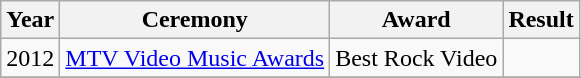<table class="wikitable">
<tr>
<th>Year</th>
<th>Ceremony</th>
<th>Award</th>
<th>Result</th>
</tr>
<tr>
<td>2012</td>
<td><a href='#'>MTV Video Music Awards</a></td>
<td>Best Rock Video</td>
<td></td>
</tr>
<tr>
</tr>
</table>
